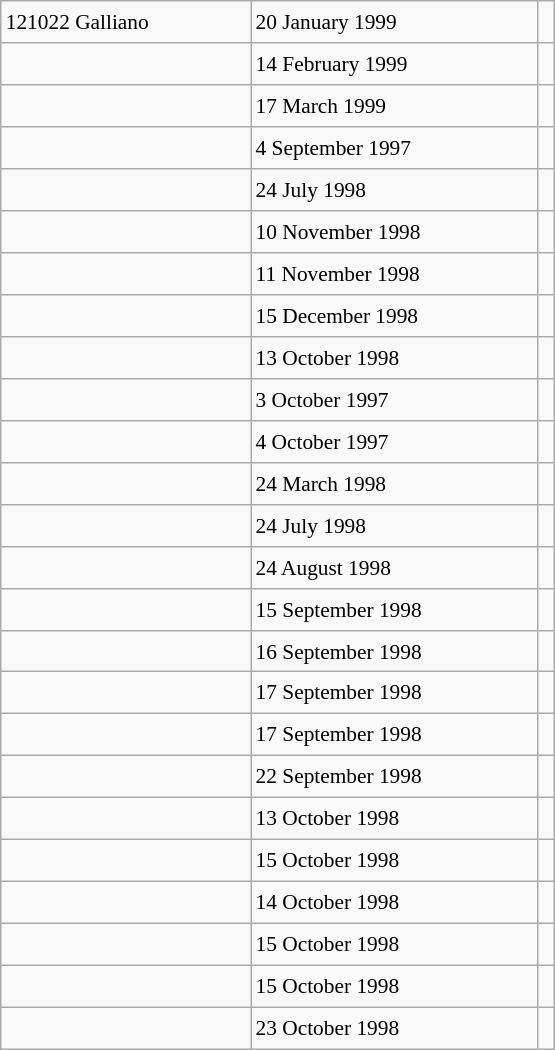<table class="wikitable" style="font-size: 89%; float: left; width: 26em; margin-right: 1em; height: 700px">
<tr>
<td>121022 Galliano</td>
<td>20 January 1999</td>
<td></td>
</tr>
<tr>
<td></td>
<td>14 February 1999</td>
<td></td>
</tr>
<tr>
<td></td>
<td>17 March 1999</td>
<td></td>
</tr>
<tr>
<td></td>
<td>4 September 1997</td>
<td></td>
</tr>
<tr>
<td></td>
<td>24 July 1998</td>
<td></td>
</tr>
<tr>
<td></td>
<td>10 November 1998</td>
<td></td>
</tr>
<tr>
<td></td>
<td>11 November 1998</td>
<td></td>
</tr>
<tr>
<td></td>
<td>15 December 1998</td>
<td></td>
</tr>
<tr>
<td></td>
<td>13 October 1998</td>
<td></td>
</tr>
<tr>
<td></td>
<td>3 October 1997</td>
<td></td>
</tr>
<tr>
<td></td>
<td>4 October 1997</td>
<td></td>
</tr>
<tr>
<td></td>
<td>24 March 1998</td>
<td></td>
</tr>
<tr>
<td></td>
<td>24 July 1998</td>
<td></td>
</tr>
<tr>
<td></td>
<td>24 August 1998</td>
<td></td>
</tr>
<tr>
<td></td>
<td>15 September 1998</td>
<td></td>
</tr>
<tr>
<td></td>
<td>16 September 1998</td>
<td></td>
</tr>
<tr>
<td></td>
<td>17 September 1998</td>
<td></td>
</tr>
<tr>
<td></td>
<td>17 September 1998</td>
<td></td>
</tr>
<tr>
<td></td>
<td>22 September 1998</td>
<td></td>
</tr>
<tr>
<td></td>
<td>13 October 1998</td>
<td></td>
</tr>
<tr>
<td></td>
<td>15 October 1998</td>
<td></td>
</tr>
<tr>
<td></td>
<td>14 October 1998</td>
<td></td>
</tr>
<tr>
<td></td>
<td>15 October 1998</td>
<td></td>
</tr>
<tr>
<td></td>
<td>15 October 1998</td>
<td></td>
</tr>
<tr>
<td></td>
<td>23 October 1998</td>
<td></td>
</tr>
</table>
